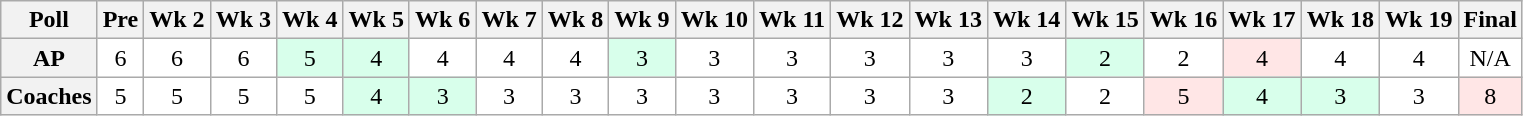<table class="wikitable" style="white-space:nowrap;">
<tr>
<th>Poll</th>
<th>Pre</th>
<th>Wk 2</th>
<th>Wk 3</th>
<th>Wk 4</th>
<th>Wk 5</th>
<th>Wk 6</th>
<th>Wk 7</th>
<th>Wk 8</th>
<th>Wk 9</th>
<th>Wk 10</th>
<th>Wk 11</th>
<th>Wk 12</th>
<th>Wk 13</th>
<th>Wk 14</th>
<th>Wk 15</th>
<th>Wk 16</th>
<th>Wk 17</th>
<th>Wk 18</th>
<th>Wk 19</th>
<th>Final</th>
</tr>
<tr style="text-align:center;">
<th>AP</th>
<td style="background:#FFF;">6</td>
<td style="background:#FFF;">6</td>
<td style="background:#FFF;">6</td>
<td style="background:#D8FFEB;">5</td>
<td style="background:#D8FFEB;">4</td>
<td style="background:#FFF;">4</td>
<td style="background:#FFF;">4</td>
<td style="background:#FFF;">4</td>
<td style="background:#D8FFEB;">3</td>
<td style="background:#FFF;">3</td>
<td style="background:#FFF;">3</td>
<td style="background:#FFF;">3</td>
<td style="background:#FFF;">3</td>
<td style="background:#FFF;">3</td>
<td style="background:#D8FFEB;">2</td>
<td style="background:#FFF;">2</td>
<td style="background:#FFE6E6;">4</td>
<td style="background:#FFF;">4</td>
<td style="background:#FFF;">4</td>
<td style="background:#FFF;">N/A</td>
</tr>
<tr style="text-align:center;">
<th>Coaches</th>
<td style="background:#FFF;">5</td>
<td style="background:#FFF;">5</td>
<td style="background:#FFF;">5</td>
<td style="background:#FFF;">5</td>
<td style="background:#D8FFEB;">4</td>
<td style="background:#D8FFEB;">3</td>
<td style="background:#FFF;">3</td>
<td style="background:#FFF;">3</td>
<td style="background:#FFF;">3</td>
<td style="background:#FFF;">3</td>
<td style="background:#FFF;">3</td>
<td style="background:#FFF;">3</td>
<td style="background:#FFF;">3</td>
<td style="background:#D8FFEB;">2</td>
<td style="background:#FFF;">2</td>
<td style="background:#FFE6E6;">5</td>
<td style="background:#D8FFEB;">4</td>
<td style="background:#D8FFEB;">3</td>
<td style="background:#FFF;">3</td>
<td style="background:#FFE6E6;">8</td>
</tr>
</table>
